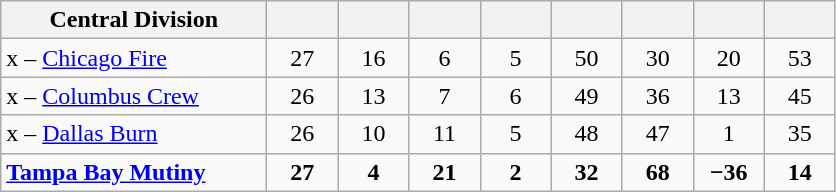<table class="wikitable" style="text-align: center;">
<tr>
<th width="170">Central Division</th>
<th width="40"></th>
<th width="40"></th>
<th width="40"></th>
<th width="40"></th>
<th width="40"></th>
<th width="40"></th>
<th width="40"></th>
<th width="40"></th>
</tr>
<tr>
<td align=left>x – <a href='#'>Chicago Fire</a></td>
<td>27</td>
<td>16</td>
<td>6</td>
<td>5</td>
<td>50</td>
<td>30</td>
<td>20</td>
<td>53</td>
</tr>
<tr>
<td align=left>x – <a href='#'>Columbus Crew</a></td>
<td>26</td>
<td>13</td>
<td>7</td>
<td>6</td>
<td>49</td>
<td>36</td>
<td>13</td>
<td>45</td>
</tr>
<tr>
<td align=left>x – <a href='#'>Dallas Burn</a></td>
<td>26</td>
<td>10</td>
<td>11</td>
<td>5</td>
<td>48</td>
<td>47</td>
<td>1</td>
<td>35</td>
</tr>
<tr>
<td align=left><strong><a href='#'>Tampa Bay Mutiny</a></strong></td>
<td><strong>27</strong></td>
<td><strong>4</strong></td>
<td><strong>21</strong></td>
<td><strong>2</strong></td>
<td><strong>32</strong></td>
<td><strong>68</strong></td>
<td><strong>−36</strong></td>
<td><strong>14</strong></td>
</tr>
</table>
